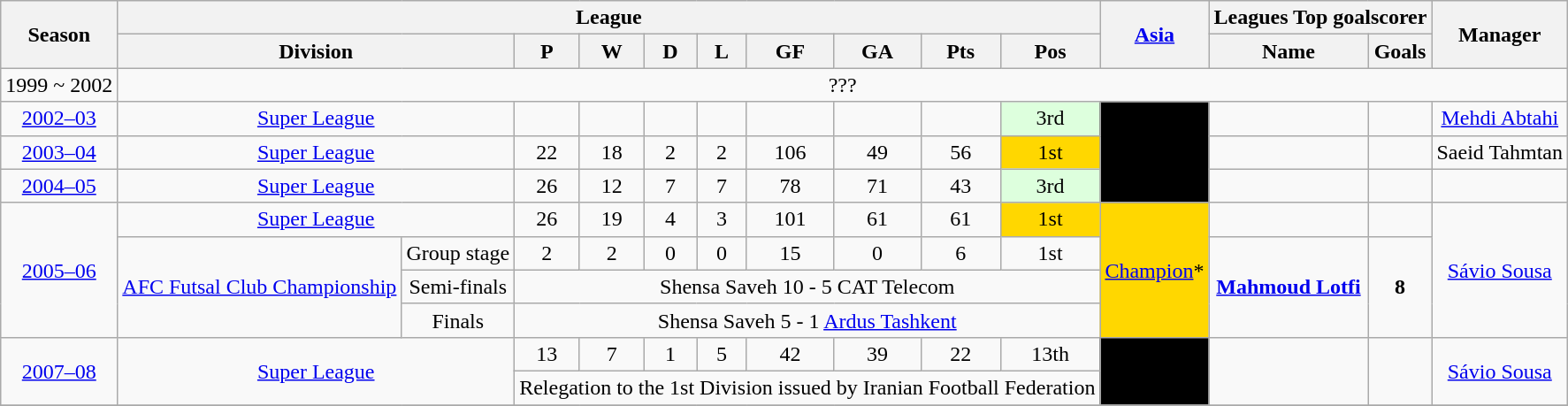<table class="wikitable" style="text-align: center">
<tr>
<th rowspan=2>Season</th>
<th colspan=10>League</th>
<th rowspan=2><a href='#'>Asia</a></th>
<th colspan=2>Leagues Top goalscorer</th>
<th rowspan=2>Manager</th>
</tr>
<tr>
<th colspan=2>Division</th>
<th>P</th>
<th>W</th>
<th>D</th>
<th>L</th>
<th>GF</th>
<th>GA</th>
<th>Pts</th>
<th>Pos</th>
<th>Name</th>
<th>Goals</th>
</tr>
<tr>
<td>1999 ~ 2002</td>
<td colspan=14>???</td>
</tr>
<tr>
<td><a href='#'>2002–03</a></td>
<td colspan=2><a href='#'>Super League</a></td>
<td></td>
<td></td>
<td></td>
<td></td>
<td></td>
<td></td>
<td></td>
<td bgcolor=#DDFFDD>3rd</td>
<td rowspan=3 bgcolor=black></td>
<td></td>
<td></td>
<td> <a href='#'>Mehdi Abtahi</a></td>
</tr>
<tr>
<td><a href='#'>2003–04</a></td>
<td colspan=2><a href='#'>Super League</a></td>
<td>22</td>
<td>18</td>
<td>2</td>
<td>2</td>
<td>106</td>
<td>49</td>
<td>56</td>
<td bgcolor=gold>1st</td>
<td></td>
<td></td>
<td> Saeid Tahmtan</td>
</tr>
<tr>
<td><a href='#'>2004–05</a></td>
<td colspan=2><a href='#'>Super League</a></td>
<td>26</td>
<td>12</td>
<td>7</td>
<td>7</td>
<td>78</td>
<td>71</td>
<td>43</td>
<td bgcolor=#DDFFDD>3rd</td>
<td></td>
<td></td>
<td></td>
</tr>
<tr>
<td rowspan=4><a href='#'>2005–06</a></td>
<td colspan=2><a href='#'>Super League</a></td>
<td>26</td>
<td>19</td>
<td>4</td>
<td>3</td>
<td>101</td>
<td>61</td>
<td>61</td>
<td bgcolor=gold>1st</td>
<td rowspan=4 bgcolor=gold><a href='#'>Champion</a>*</td>
<td></td>
<td></td>
<td rowspan=4> <a href='#'>Sávio Sousa</a></td>
</tr>
<tr>
<td rowspan=3><a href='#'>AFC Futsal Club Championship</a></td>
<td>Group stage</td>
<td>2</td>
<td>2</td>
<td>0</td>
<td>0</td>
<td>15</td>
<td>0</td>
<td>6</td>
<td>1st</td>
<td rowspan=3> <strong><a href='#'>Mahmoud Lotfi</a></strong></td>
<td rowspan=3><strong>8</strong></td>
</tr>
<tr>
<td>Semi-finals</td>
<td colspan=8>Shensa Saveh 10 - 5  CAT Telecom</td>
</tr>
<tr>
<td>Finals</td>
<td colspan=8>Shensa Saveh 5 - 1  <a href='#'>Ardus Tashkent</a></td>
</tr>
<tr>
<td rowspan=2><a href='#'>2007–08</a></td>
<td colspan=2 rowspan=2><a href='#'>Super League</a></td>
<td>13</td>
<td>7</td>
<td>1</td>
<td>5</td>
<td>42</td>
<td>39</td>
<td>22</td>
<td>13th</td>
<td rowspan=2 bgcolor=black></td>
<td rowspan=2></td>
<td rowspan=2></td>
<td rowspan=2> <a href='#'>Sávio Sousa</a></td>
</tr>
<tr>
<td colspan=8>Relegation to the 1st Division issued by Iranian Football Federation</td>
</tr>
<tr>
</tr>
</table>
